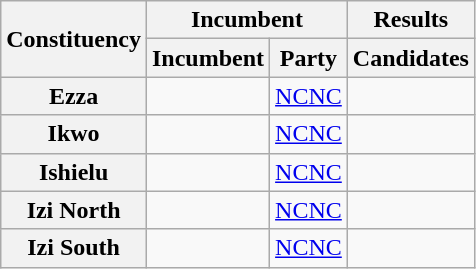<table class="wikitable sortable">
<tr>
<th rowspan="2">Constituency</th>
<th colspan="2">Incumbent</th>
<th>Results</th>
</tr>
<tr valign="bottom">
<th>Incumbent</th>
<th>Party</th>
<th>Candidates</th>
</tr>
<tr>
<th>Ezza</th>
<td></td>
<td><a href='#'>NCNC</a></td>
<td nowrap=""></td>
</tr>
<tr>
<th>Ikwo</th>
<td></td>
<td><a href='#'>NCNC</a></td>
<td nowrap=""></td>
</tr>
<tr>
<th>Ishielu</th>
<td></td>
<td><a href='#'>NCNC</a></td>
<td nowrap=""></td>
</tr>
<tr>
<th>Izi North</th>
<td></td>
<td><a href='#'>NCNC</a></td>
<td nowrap=""></td>
</tr>
<tr>
<th>Izi South</th>
<td></td>
<td><a href='#'>NCNC</a></td>
<td nowrap=""></td>
</tr>
</table>
